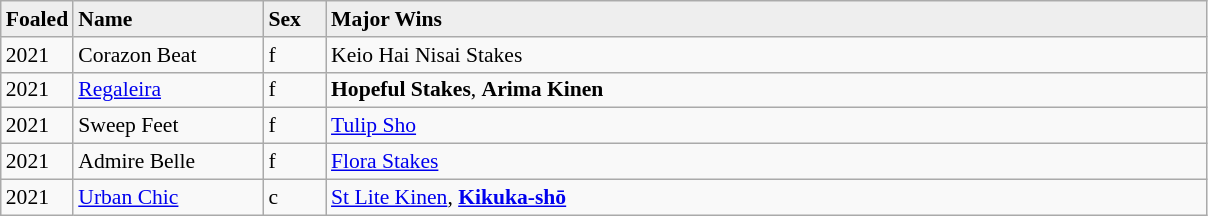<table class="wikitable sortable" style="font-size:90%">
<tr style="background:#eee;">
<td style="width:35px;"><strong>Foaled</strong></td>
<td style="width:120px;"><strong>Name</strong></td>
<td style="width:35px;"><strong>Sex</strong></td>
<td style="width:580px;"><strong>Major Wins</strong></td>
</tr>
<tr>
<td>2021</td>
<td>Corazon Beat</td>
<td>f</td>
<td>Keio Hai Nisai Stakes</td>
</tr>
<tr>
<td>2021</td>
<td><a href='#'>Regaleira</a></td>
<td>f</td>
<td><strong>Hopeful Stakes</strong>, <strong>Arima Kinen</strong></td>
</tr>
<tr>
<td>2021</td>
<td>Sweep Feet</td>
<td>f</td>
<td><a href='#'>Tulip Sho</a></td>
</tr>
<tr>
<td>2021</td>
<td>Admire Belle</td>
<td>f</td>
<td><a href='#'>Flora Stakes</a></td>
</tr>
<tr>
<td>2021</td>
<td><a href='#'>Urban Chic</a></td>
<td>c</td>
<td><a href='#'>St Lite Kinen</a>, <strong><a href='#'>Kikuka-shō</a></strong></td>
</tr>
</table>
